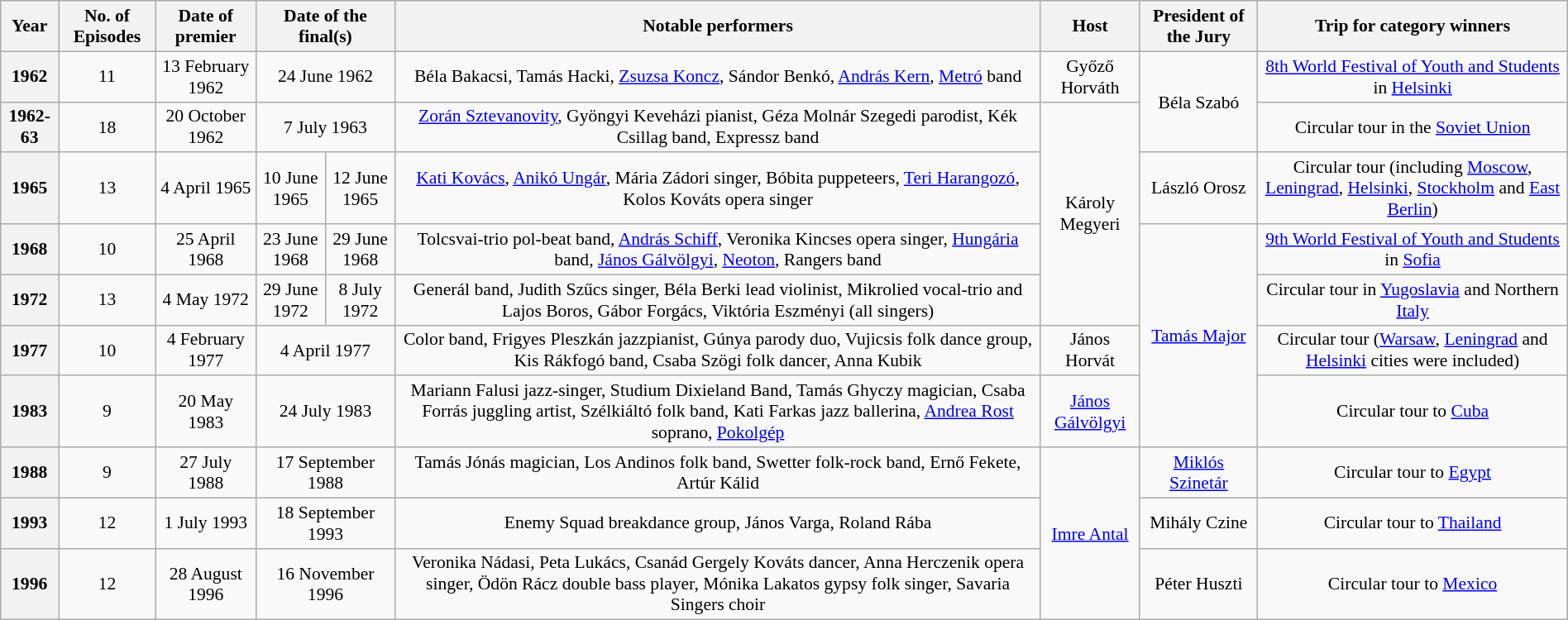<table class="wikitable" style="text-align:center; font-size:90%; width:100%;">
<tr>
<th>Year</th>
<th>No. of Episodes</th>
<th>Date of premier</th>
<th colspan="2">Date of the final(s)</th>
<th>Notable performers</th>
<th>Host</th>
<th>President of the Jury</th>
<th>Trip for category winners</th>
</tr>
<tr>
<th>1962</th>
<td>11</td>
<td>13 February 1962</td>
<td colspan="2">24 June 1962</td>
<td>Béla Bakacsi, Tamás Hacki, <a href='#'>Zsuzsa Koncz</a>, Sándor Benkó, <a href='#'>András Kern</a>, <a href='#'>Metró</a> band</td>
<td>Győző Horváth</td>
<td rowspan="2">Béla Szabó</td>
<td><a href='#'>8th World Festival of Youth and Students</a> in <a href='#'>Helsinki</a></td>
</tr>
<tr>
<th>1962-63</th>
<td>18</td>
<td>20 October 1962</td>
<td colspan="2">7 July 1963</td>
<td><a href='#'>Zorán Sztevanovity</a>, Gyöngyi Keveházi pianist, Géza Molnár Szegedi parodist, Kék Csillag band, Expressz band</td>
<td rowspan="4">Károly Megyeri</td>
<td>Circular tour in the <a href='#'>Soviet Union</a></td>
</tr>
<tr>
<th>1965</th>
<td>13</td>
<td>4 April 1965</td>
<td>10 June 1965</td>
<td>12 June 1965</td>
<td><a href='#'>Kati Kovács</a>, <a href='#'>Anikó Ungár</a>, Mária Zádori singer, Bóbita puppeteers, <a href='#'>Teri Harangozó</a>,  Kolos Kováts opera singer</td>
<td>László Orosz</td>
<td>Circular tour (including <a href='#'>Moscow</a>, <a href='#'>Leningrad</a>, <a href='#'>Helsinki</a>, <a href='#'>Stockholm</a> and <a href='#'>East Berlin</a>)</td>
</tr>
<tr>
<th>1968</th>
<td>10</td>
<td>25 April 1968</td>
<td>23 June 1968</td>
<td>29 June 1968</td>
<td>Tolcsvai-trio pol-beat band, <a href='#'>András Schiff</a>, Veronika Kincses opera singer, <a href='#'>Hungária</a> band, <a href='#'>János Gálvölgyi</a>, <a href='#'>Neoton</a>, Rangers band</td>
<td rowspan="4"><a href='#'>Tamás Major</a></td>
<td><a href='#'>9th World Festival of Youth and Students</a> in <a href='#'>Sofia</a></td>
</tr>
<tr>
<th>1972</th>
<td>13</td>
<td>4 May 1972</td>
<td>29 June 1972</td>
<td>8 July 1972</td>
<td>Generál band, Judith Szűcs singer, Béla Berki lead violinist, Mikrolied vocal-trio and Lajos Boros, Gábor Forgács, Viktória Eszményi (all singers)</td>
<td>Circular tour in <a href='#'>Yugoslavia</a> and Northern <a href='#'>Italy</a></td>
</tr>
<tr>
<th>1977</th>
<td>10</td>
<td>4 February 1977</td>
<td colspan="2">4 April 1977</td>
<td>Color band, Frigyes Pleszkán jazzpianist, Gúnya parody duo, Vujicsis folk dance group, Kis Rákfogó band, Csaba Szögi folk dancer, Anna Kubik</td>
<td>János Horvát</td>
<td>Circular tour (<a href='#'>Warsaw</a>, <a href='#'>Leningrad</a> and <a href='#'>Helsinki</a> cities were included)</td>
</tr>
<tr>
<th>1983</th>
<td>9</td>
<td>20 May 1983</td>
<td colspan="2">24 July 1983</td>
<td>Mariann Falusi jazz-singer, Studium Dixieland Band, Tamás Ghyczy magician, Csaba Forrás juggling artist, Szélkiáltó folk band, Kati Farkas jazz ballerina, <a href='#'>Andrea Rost</a> soprano, <a href='#'>Pokolgép</a></td>
<td><a href='#'>János Gálvölgyi</a></td>
<td>Circular tour to <a href='#'>Cuba</a></td>
</tr>
<tr>
<th>1988</th>
<td>9</td>
<td>27 July 1988</td>
<td colspan="2">17 September 1988</td>
<td>Tamás Jónás magician, Los Andinos folk band, Swetter folk-rock band, Ernő Fekete, Artúr Kálid</td>
<td rowspan="3"><a href='#'>Imre Antal</a></td>
<td><a href='#'>Miklós Szinetár</a></td>
<td>Circular tour to <a href='#'>Egypt</a></td>
</tr>
<tr>
<th>1993</th>
<td>12</td>
<td>1 July 1993</td>
<td colspan="2">18 September 1993</td>
<td>Enemy Squad breakdance group, János Varga, Roland Rába</td>
<td>Mihály Czine</td>
<td>Circular tour to <a href='#'>Thailand</a></td>
</tr>
<tr>
<th>1996</th>
<td>12</td>
<td>28 August 1996</td>
<td colspan="2">16 November 1996</td>
<td>Veronika Nádasi, Peta Lukács, Csanád Gergely Kováts dancer, Anna Herczenik opera singer, Ödön Rácz double bass player, Mónika Lakatos gypsy folk singer, Savaria Singers choir</td>
<td>Péter Huszti</td>
<td>Circular tour to <a href='#'>Mexico</a></td>
</tr>
</table>
